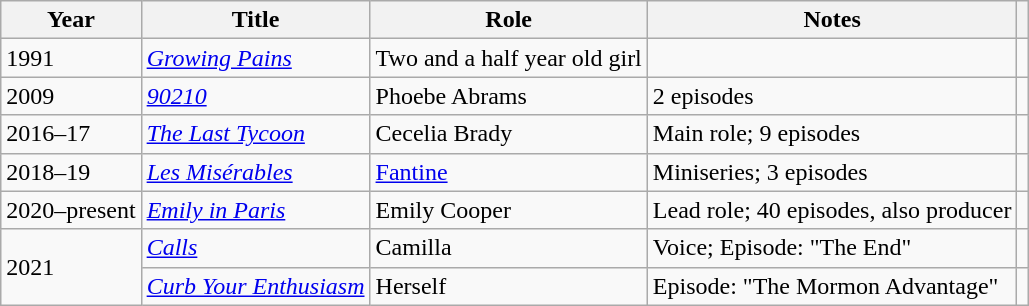<table class="wikitable sortable">
<tr>
<th>Year</th>
<th>Title</th>
<th>Role</th>
<th class="unsortable">Notes</th>
<th class="unsortable"></th>
</tr>
<tr>
<td>1991</td>
<td><em><a href='#'>Growing Pains</a></em></td>
<td>Two and a half year old girl</td>
<td></td>
<td></td>
</tr>
<tr>
<td>2009</td>
<td><em><a href='#'>90210</a></em></td>
<td>Phoebe Abrams</td>
<td>2 episodes</td>
<td></td>
</tr>
<tr>
<td>2016–17</td>
<td><em><a href='#'>The Last Tycoon</a></em></td>
<td>Cecelia Brady</td>
<td>Main role; 9 episodes</td>
<td></td>
</tr>
<tr>
<td>2018–19</td>
<td><em><a href='#'>Les Misérables</a></em></td>
<td><a href='#'>Fantine</a></td>
<td>Miniseries; 3 episodes</td>
<td></td>
</tr>
<tr>
<td>2020–present</td>
<td><em><a href='#'>Emily in Paris</a></em></td>
<td>Emily Cooper</td>
<td>Lead role; 40 episodes, also producer</td>
<td></td>
</tr>
<tr>
<td rowspan="2">2021</td>
<td><em><a href='#'>Calls</a></em></td>
<td>Camilla</td>
<td>Voice; Episode: "The End"</td>
<td></td>
</tr>
<tr>
<td><em><a href='#'>Curb Your Enthusiasm</a></em></td>
<td>Herself</td>
<td>Episode: "The Mormon Advantage"</td>
<td></td>
</tr>
</table>
